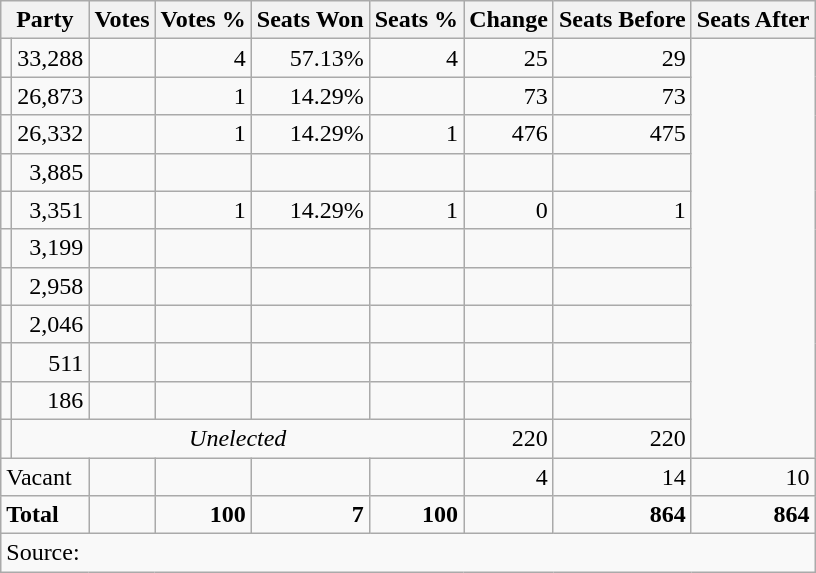<table class=wikitable style=text-align:right>
<tr>
<th colspan=2>Party</th>
<th>Votes</th>
<th>Votes %</th>
<th>Seats Won</th>
<th>Seats %</th>
<th>Change</th>
<th>Seats Before</th>
<th>Seats After</th>
</tr>
<tr>
<td></td>
<td>33,288</td>
<td></td>
<td>4</td>
<td>57.13%</td>
<td> 4</td>
<td>25</td>
<td>29</td>
</tr>
<tr>
<td></td>
<td>26,873</td>
<td></td>
<td>1</td>
<td>14.29%</td>
<td></td>
<td>73</td>
<td>73</td>
</tr>
<tr>
<td></td>
<td>26,332</td>
<td></td>
<td>1</td>
<td>14.29%</td>
<td> 1</td>
<td>476</td>
<td>475</td>
</tr>
<tr>
<td></td>
<td>3,885</td>
<td></td>
<td></td>
<td></td>
<td></td>
<td></td>
<td></td>
</tr>
<tr>
<td></td>
<td>3,351</td>
<td></td>
<td>1</td>
<td>14.29%</td>
<td> 1</td>
<td>0</td>
<td>1</td>
</tr>
<tr>
<td></td>
<td>3,199</td>
<td></td>
<td></td>
<td></td>
<td></td>
<td></td>
<td></td>
</tr>
<tr>
<td></td>
<td>2,958</td>
<td></td>
<td></td>
<td></td>
<td></td>
<td></td>
<td></td>
</tr>
<tr>
<td></td>
<td>2,046</td>
<td></td>
<td></td>
<td></td>
<td></td>
<td></td>
<td></td>
</tr>
<tr>
<td></td>
<td>511</td>
<td></td>
<td></td>
<td></td>
<td></td>
<td></td>
<td></td>
</tr>
<tr>
<td></td>
<td>186</td>
<td></td>
<td></td>
<td></td>
<td></td>
<td></td>
<td></td>
</tr>
<tr>
<td></td>
<td colspan=5 align=center><em>Unelected</em></td>
<td>220</td>
<td>220</td>
</tr>
<tr>
<td colspan="2" style="text-align:left;">Vacant</td>
<td></td>
<td></td>
<td></td>
<td></td>
<td>4</td>
<td>14</td>
<td>10</td>
</tr>
<tr>
<td colspan="2" style="text-align:left;"><strong>Total</strong></td>
<td></td>
<td><strong>100</strong></td>
<td><strong>7</strong></td>
<td><strong>100</strong></td>
<td></td>
<td><strong>864</strong></td>
<td><strong>864</strong></td>
</tr>
<tr>
<td style="text-align:left;" colspan="9">Source:</td>
</tr>
</table>
